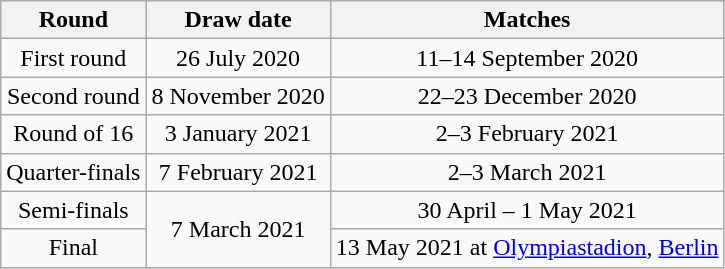<table class="wikitable" style="text-align:center">
<tr>
<th>Round</th>
<th>Draw date</th>
<th>Matches</th>
</tr>
<tr>
<td>First round</td>
<td>26 July 2020</td>
<td>11–14 September 2020</td>
</tr>
<tr>
<td>Second round</td>
<td>8 November 2020</td>
<td>22–23 December 2020</td>
</tr>
<tr>
<td>Round of 16</td>
<td>3 January 2021</td>
<td>2–3 February 2021</td>
</tr>
<tr>
<td>Quarter-finals</td>
<td>7 February 2021</td>
<td>2–3 March 2021</td>
</tr>
<tr>
<td>Semi-finals</td>
<td rowspan="2">7 March 2021</td>
<td>30 April – 1 May 2021</td>
</tr>
<tr>
<td>Final</td>
<td>13 May 2021 at <a href='#'>Olympiastadion</a>, <a href='#'>Berlin</a></td>
</tr>
</table>
